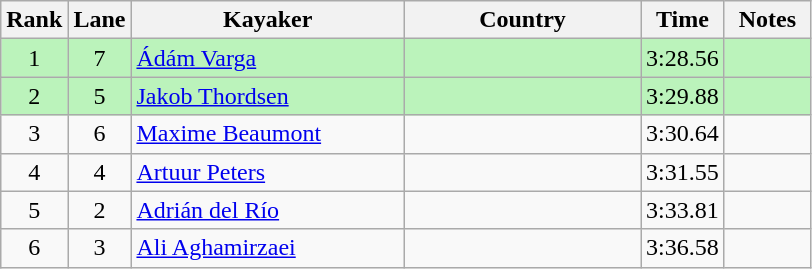<table class="wikitable sortable" style="text-align:center;">
<tr>
<th width=30>Rank</th>
<th width=30>Lane</th>
<th width=175>Kayaker</th>
<th width=150>Country</th>
<th width=30>Time</th>
<th width=50>Notes</th>
</tr>
<tr bgcolor=bbf3bb>
<td>1</td>
<td>7</td>
<td align=left><a href='#'>Ádám Varga</a></td>
<td align=left></td>
<td>3:28.56</td>
<td></td>
</tr>
<tr bgcolor=bbf3bb>
<td>2</td>
<td>5</td>
<td align=left><a href='#'>Jakob Thordsen</a></td>
<td align=left></td>
<td>3:29.88</td>
<td></td>
</tr>
<tr>
<td>3</td>
<td>6</td>
<td align=left><a href='#'>Maxime Beaumont</a></td>
<td align=left></td>
<td>3:30.64</td>
<td></td>
</tr>
<tr>
<td>4</td>
<td>4</td>
<td align=left><a href='#'>Artuur Peters</a></td>
<td align=left></td>
<td>3:31.55</td>
<td></td>
</tr>
<tr>
<td>5</td>
<td>2</td>
<td align=left><a href='#'>Adrián del Río</a></td>
<td align=left></td>
<td>3:33.81</td>
<td></td>
</tr>
<tr>
<td>6</td>
<td>3</td>
<td align=left><a href='#'>Ali Aghamirzaei</a></td>
<td align=left></td>
<td>3:36.58</td>
<td></td>
</tr>
</table>
